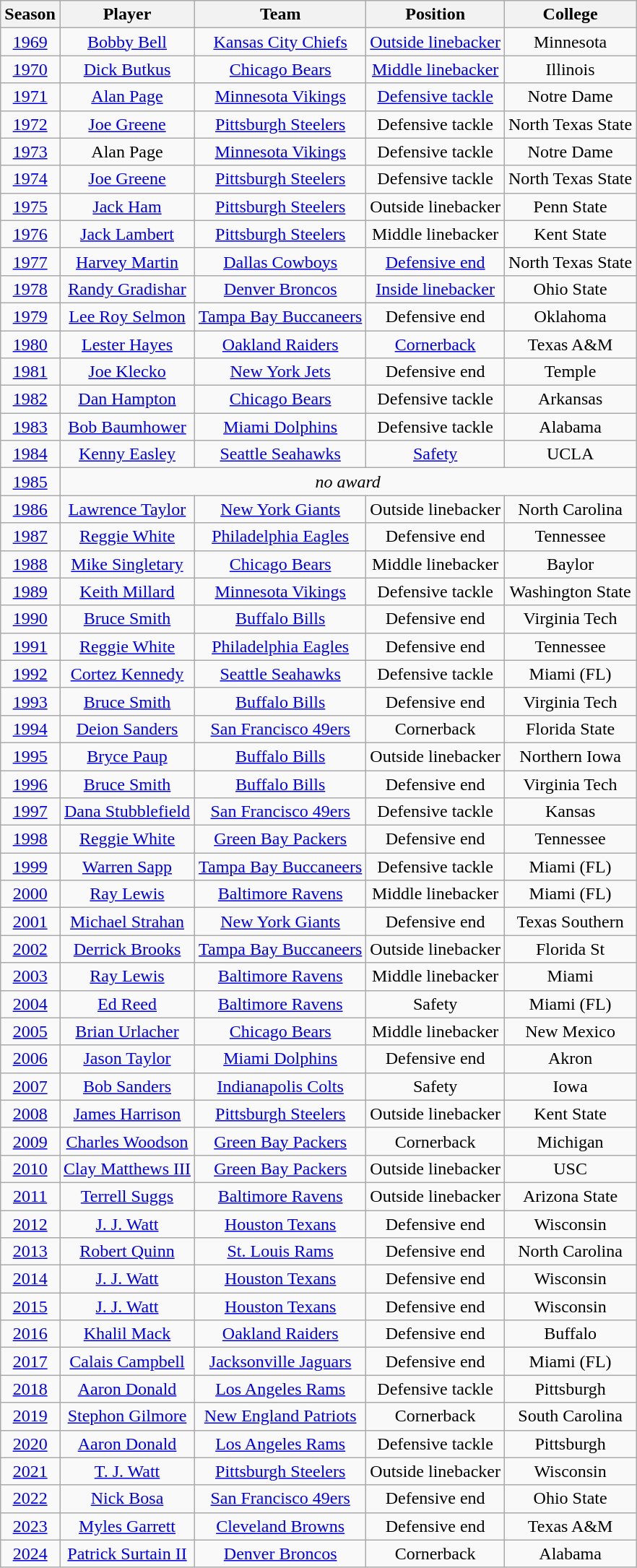<table class="wikitable sortable sortable" style="text-align:center">
<tr>
<th>Season</th>
<th>Player</th>
<th>Team</th>
<th>Position</th>
<th>College</th>
</tr>
<tr>
<td><a href='#'>1969</a></td>
<td><a href='#'>Bobby Bell</a></td>
<td><a href='#'>Kansas City Chiefs</a></td>
<td><a href='#'>Outside linebacker</a></td>
<td>Minnesota</td>
</tr>
<tr>
<td><a href='#'>1970</a></td>
<td><a href='#'>Dick Butkus</a></td>
<td><a href='#'>Chicago Bears</a></td>
<td><a href='#'>Middle linebacker</a></td>
<td>Illinois</td>
</tr>
<tr>
<td><a href='#'>1971</a></td>
<td><a href='#'>Alan Page</a></td>
<td><a href='#'>Minnesota Vikings</a></td>
<td><a href='#'>Defensive tackle</a></td>
<td>Notre Dame</td>
</tr>
<tr>
<td><a href='#'>1972</a></td>
<td><a href='#'>Joe Greene</a></td>
<td><a href='#'>Pittsburgh Steelers</a></td>
<td>Defensive tackle</td>
<td>North Texas State</td>
</tr>
<tr>
<td><a href='#'>1973</a></td>
<td>Alan Page</td>
<td><a href='#'>Minnesota Vikings</a></td>
<td>Defensive tackle</td>
<td>Notre Dame</td>
</tr>
<tr>
<td><a href='#'>1974</a></td>
<td><a href='#'>Joe Greene</a></td>
<td><a href='#'>Pittsburgh Steelers</a></td>
<td>Defensive tackle</td>
<td>North Texas State</td>
</tr>
<tr>
<td><a href='#'>1975</a></td>
<td><a href='#'>Jack Ham</a></td>
<td><a href='#'>Pittsburgh Steelers</a></td>
<td>Outside linebacker</td>
<td>Penn State</td>
</tr>
<tr>
<td><a href='#'>1976</a></td>
<td><a href='#'>Jack Lambert</a></td>
<td><a href='#'>Pittsburgh Steelers</a></td>
<td>Middle linebacker</td>
<td>Kent State</td>
</tr>
<tr>
<td><a href='#'>1977</a></td>
<td><a href='#'>Harvey Martin</a></td>
<td><a href='#'>Dallas Cowboys</a></td>
<td><a href='#'>Defensive end</a></td>
<td>North Texas State</td>
</tr>
<tr>
<td><a href='#'>1978</a></td>
<td><a href='#'>Randy Gradishar</a></td>
<td><a href='#'>Denver Broncos</a></td>
<td><a href='#'>Inside linebacker</a></td>
<td>Ohio State</td>
</tr>
<tr>
<td><a href='#'>1979</a></td>
<td><a href='#'>Lee Roy Selmon</a></td>
<td><a href='#'>Tampa Bay Buccaneers</a></td>
<td>Defensive end</td>
<td>Oklahoma</td>
</tr>
<tr>
<td><a href='#'>1980</a></td>
<td><a href='#'>Lester Hayes</a></td>
<td><a href='#'>Oakland Raiders</a></td>
<td><a href='#'>Cornerback</a></td>
<td>Texas A&M</td>
</tr>
<tr>
<td><a href='#'>1981</a></td>
<td><a href='#'>Joe Klecko</a></td>
<td><a href='#'>New York Jets</a></td>
<td>Defensive end</td>
<td>Temple</td>
</tr>
<tr>
<td><a href='#'>1982</a></td>
<td><a href='#'>Dan Hampton</a></td>
<td><a href='#'>Chicago Bears</a></td>
<td>Defensive tackle</td>
<td>Arkansas</td>
</tr>
<tr>
<td><a href='#'>1983</a></td>
<td><a href='#'>Bob Baumhower</a></td>
<td><a href='#'>Miami Dolphins</a></td>
<td>Defensive tackle</td>
<td>Alabama</td>
</tr>
<tr>
<td><a href='#'>1984</a></td>
<td><a href='#'>Kenny Easley</a></td>
<td><a href='#'>Seattle Seahawks</a></td>
<td><a href='#'>Safety</a></td>
<td>UCLA</td>
</tr>
<tr>
<td><a href='#'>1985</a></td>
<td colspan="4"><em>no award</em></td>
</tr>
<tr>
<td align=center><a href='#'>1986</a></td>
<td><a href='#'>Lawrence Taylor</a></td>
<td><a href='#'>New York Giants</a></td>
<td>Outside linebacker</td>
<td>North Carolina</td>
</tr>
<tr>
<td><a href='#'>1987</a></td>
<td><a href='#'>Reggie White</a></td>
<td><a href='#'>Philadelphia Eagles</a></td>
<td>Defensive end</td>
<td>Tennessee</td>
</tr>
<tr>
<td><a href='#'>1988</a></td>
<td><a href='#'>Mike Singletary</a></td>
<td><a href='#'>Chicago Bears</a></td>
<td>Middle linebacker</td>
<td>Baylor</td>
</tr>
<tr>
<td><a href='#'>1989</a></td>
<td><a href='#'>Keith Millard</a></td>
<td><a href='#'>Minnesota Vikings</a></td>
<td>Defensive tackle</td>
<td>Washington State</td>
</tr>
<tr>
<td><a href='#'>1990</a></td>
<td><a href='#'>Bruce Smith</a></td>
<td><a href='#'>Buffalo Bills</a></td>
<td>Defensive end</td>
<td>Virginia Tech</td>
</tr>
<tr>
<td><a href='#'>1991</a></td>
<td><a href='#'>Reggie White</a></td>
<td><a href='#'>Philadelphia Eagles</a></td>
<td>Defensive end</td>
<td>Tennessee</td>
</tr>
<tr>
<td><a href='#'>1992</a></td>
<td><a href='#'>Cortez Kennedy</a></td>
<td><a href='#'>Seattle Seahawks</a></td>
<td>Defensive tackle</td>
<td>Miami (FL)</td>
</tr>
<tr>
<td><a href='#'>1993</a></td>
<td><a href='#'>Bruce Smith</a></td>
<td><a href='#'>Buffalo Bills</a></td>
<td>Defensive end</td>
<td>Virginia Tech</td>
</tr>
<tr>
<td><a href='#'>1994</a></td>
<td><a href='#'>Deion Sanders</a></td>
<td><a href='#'>San Francisco 49ers</a></td>
<td>Cornerback</td>
<td>Florida State</td>
</tr>
<tr>
<td><a href='#'>1995</a></td>
<td><a href='#'>Bryce Paup</a></td>
<td><a href='#'>Buffalo Bills</a></td>
<td>Outside linebacker</td>
<td>Northern Iowa</td>
</tr>
<tr>
<td><a href='#'>1996</a></td>
<td><a href='#'>Bruce Smith</a></td>
<td><a href='#'>Buffalo Bills</a></td>
<td>Defensive end</td>
<td>Virginia Tech</td>
</tr>
<tr>
<td><a href='#'>1997</a></td>
<td><a href='#'>Dana Stubblefield</a></td>
<td><a href='#'>San Francisco 49ers</a></td>
<td>Defensive tackle</td>
<td>Kansas</td>
</tr>
<tr>
<td><a href='#'>1998</a></td>
<td><a href='#'>Reggie White</a></td>
<td><a href='#'>Green Bay Packers</a></td>
<td>Defensive end</td>
<td>Tennessee</td>
</tr>
<tr>
<td><a href='#'>1999</a></td>
<td><a href='#'>Warren Sapp</a></td>
<td><a href='#'>Tampa Bay Buccaneers</a></td>
<td>Defensive tackle</td>
<td>Miami (FL)</td>
</tr>
<tr>
<td><a href='#'>2000</a></td>
<td><a href='#'>Ray Lewis</a></td>
<td><a href='#'>Baltimore Ravens</a></td>
<td>Middle linebacker</td>
<td>Miami (FL)</td>
</tr>
<tr>
<td><a href='#'>2001</a></td>
<td><a href='#'>Michael Strahan</a></td>
<td><a href='#'>New York Giants</a></td>
<td>Defensive end</td>
<td>Texas Southern</td>
</tr>
<tr>
<td><a href='#'>2002</a></td>
<td><a href='#'>Derrick Brooks</a></td>
<td><a href='#'>Tampa Bay Buccaneers</a></td>
<td>Outside linebacker</td>
<td>Florida St</td>
</tr>
<tr>
<td><a href='#'>2003</a></td>
<td><a href='#'>Ray Lewis</a></td>
<td><a href='#'>Baltimore Ravens</a></td>
<td>Middle linebacker</td>
<td>Miami</td>
</tr>
<tr>
<td><a href='#'>2004</a></td>
<td><a href='#'>Ed Reed</a></td>
<td><a href='#'>Baltimore Ravens</a></td>
<td>Safety</td>
<td>Miami (FL)</td>
</tr>
<tr>
<td><a href='#'>2005</a></td>
<td><a href='#'>Brian Urlacher</a></td>
<td><a href='#'>Chicago Bears</a></td>
<td>Middle linebacker</td>
<td>New Mexico</td>
</tr>
<tr>
<td><a href='#'>2006</a></td>
<td><a href='#'>Jason Taylor</a></td>
<td><a href='#'>Miami Dolphins</a></td>
<td>Defensive end</td>
<td>Akron</td>
</tr>
<tr>
<td><a href='#'>2007</a></td>
<td><a href='#'>Bob Sanders</a></td>
<td><a href='#'>Indianapolis Colts</a></td>
<td>Safety</td>
<td>Iowa</td>
</tr>
<tr>
<td align=center><a href='#'>2008</a></td>
<td><a href='#'>James Harrison</a></td>
<td><a href='#'>Pittsburgh Steelers</a></td>
<td>Outside linebacker</td>
<td>Kent State</td>
</tr>
<tr>
<td><a href='#'>2009</a></td>
<td><a href='#'>Charles Woodson</a></td>
<td><a href='#'>Green Bay Packers</a></td>
<td>Cornerback</td>
<td>Michigan</td>
</tr>
<tr>
<td><a href='#'>2010</a></td>
<td><a href='#'>Clay Matthews III</a></td>
<td><a href='#'>Green Bay Packers</a></td>
<td>Outside linebacker</td>
<td>USC</td>
</tr>
<tr>
<td><a href='#'>2011</a></td>
<td><a href='#'>Terrell Suggs</a></td>
<td><a href='#'>Baltimore Ravens</a></td>
<td>Outside linebacker</td>
<td>Arizona State</td>
</tr>
<tr>
<td><a href='#'>2012</a></td>
<td><a href='#'>J. J. Watt</a></td>
<td><a href='#'>Houston Texans</a></td>
<td>Defensive end</td>
<td>Wisconsin</td>
</tr>
<tr>
<td><a href='#'>2013</a></td>
<td><a href='#'>Robert Quinn</a></td>
<td><a href='#'>St. Louis Rams</a></td>
<td>Defensive end</td>
<td>North Carolina</td>
</tr>
<tr>
<td><a href='#'>2014</a></td>
<td><a href='#'>J. J. Watt</a></td>
<td><a href='#'>Houston Texans</a></td>
<td>Defensive end</td>
<td>Wisconsin</td>
</tr>
<tr>
<td><a href='#'>2015</a></td>
<td><a href='#'>J. J. Watt</a></td>
<td><a href='#'>Houston Texans</a></td>
<td>Defensive end</td>
<td>Wisconsin</td>
</tr>
<tr>
<td><a href='#'>2016</a></td>
<td><a href='#'>Khalil Mack</a></td>
<td><a href='#'>Oakland Raiders</a></td>
<td>Defensive end</td>
<td>Buffalo</td>
</tr>
<tr>
<td><a href='#'>2017</a></td>
<td><a href='#'>Calais Campbell</a></td>
<td><a href='#'>Jacksonville Jaguars</a></td>
<td>Defensive end</td>
<td>Miami (FL)</td>
</tr>
<tr>
<td><a href='#'>2018</a></td>
<td><a href='#'>Aaron Donald</a></td>
<td><a href='#'>Los Angeles Rams</a></td>
<td>Defensive tackle</td>
<td>Pittsburgh</td>
</tr>
<tr>
<td><a href='#'>2019</a></td>
<td><a href='#'>Stephon Gilmore</a></td>
<td><a href='#'>New England Patriots</a></td>
<td>Cornerback</td>
<td>South Carolina</td>
</tr>
<tr>
<td><a href='#'>2020</a></td>
<td><a href='#'>Aaron Donald</a></td>
<td><a href='#'>Los Angeles Rams</a></td>
<td>Defensive tackle</td>
<td>Pittsburgh</td>
</tr>
<tr>
<td><a href='#'>2021</a></td>
<td><a href='#'>T. J. Watt</a></td>
<td><a href='#'>Pittsburgh Steelers</a></td>
<td>Outside linebacker</td>
<td>Wisconsin</td>
</tr>
<tr>
<td><a href='#'>2022</a></td>
<td><a href='#'>Nick Bosa</a></td>
<td><a href='#'>San Francisco 49ers</a></td>
<td>Defensive end</td>
<td>Ohio State</td>
</tr>
<tr>
<td><a href='#'>2023</a></td>
<td><a href='#'>Myles Garrett</a></td>
<td><a href='#'>Cleveland Browns</a></td>
<td>Defensive end</td>
<td>Texas A&M</td>
</tr>
<tr>
<td><a href='#'>2024</a></td>
<td><a href='#'>Patrick Surtain II</a></td>
<td><a href='#'>Denver Broncos</a></td>
<td>Cornerback</td>
<td>Alabama</td>
</tr>
</table>
